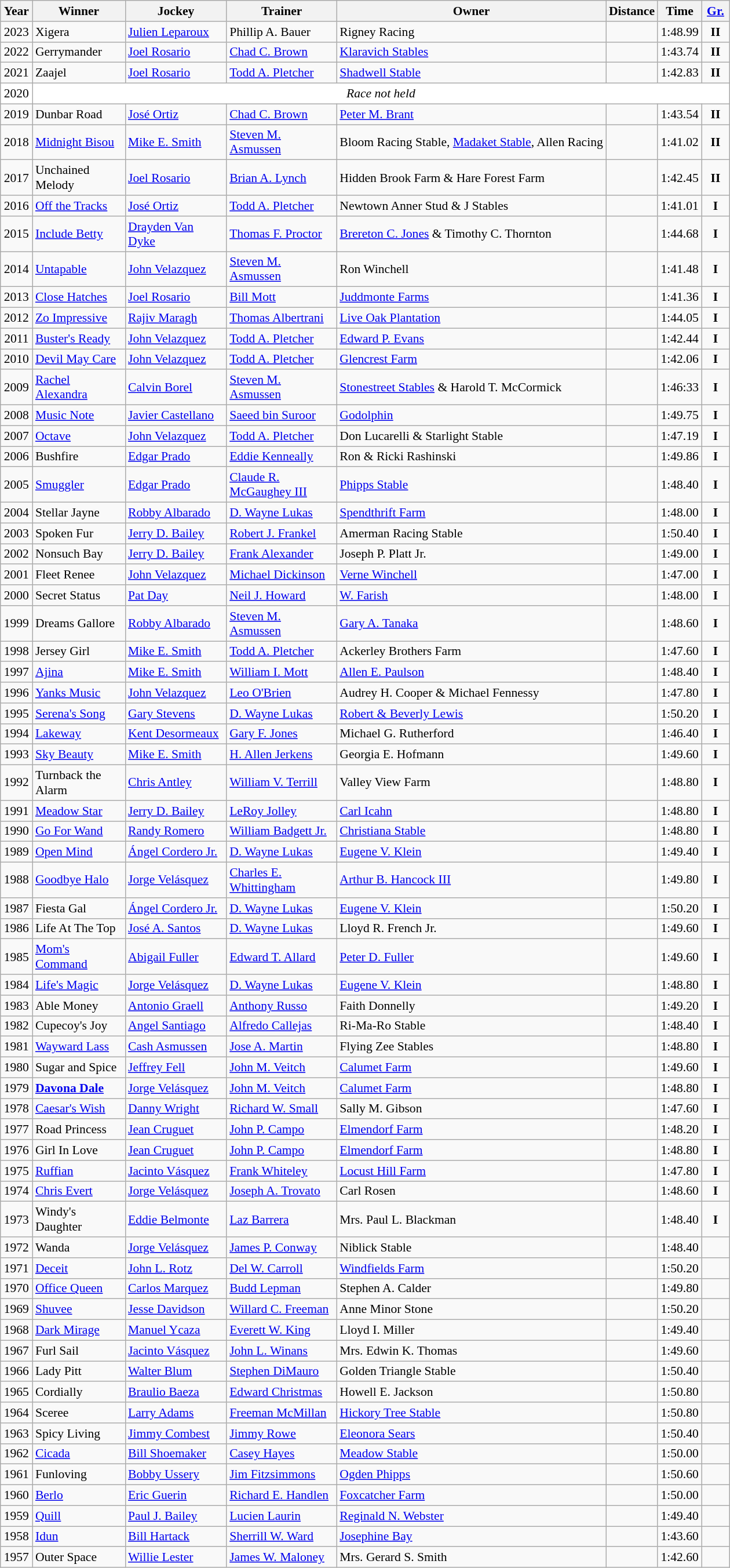<table class="wikitable sortable" style="font-size:90%">
<tr>
<th style="width:30px">Year</th>
<th style="width:100px">Winner</th>
<th style="width:110px">Jockey</th>
<th style="width:120px">Trainer</th>
<th>Owner</th>
<th style="width:25px">Distance</th>
<th style="width:25px">Time</th>
<th style="width:25px"><a href='#'>Gr.</a></th>
</tr>
<tr>
<td align="center">2023</td>
<td>Xigera</td>
<td><a href='#'>Julien Leparoux</a></td>
<td>Phillip A. Bauer</td>
<td>Rigney Racing</td>
<td align="center"></td>
<td align="center">1:48.99</td>
<td align="center"><strong>II</strong></td>
</tr>
<tr>
<td align="center">2022</td>
<td>Gerrymander</td>
<td><a href='#'>Joel Rosario</a></td>
<td><a href='#'>Chad C. Brown</a></td>
<td><a href='#'>Klaravich Stables</a></td>
<td align="center"></td>
<td align="center">1:43.74</td>
<td align="center"><strong>II</strong></td>
</tr>
<tr>
<td align="center">2021</td>
<td>Zaajel</td>
<td><a href='#'>Joel Rosario</a></td>
<td><a href='#'>Todd A. Pletcher</a></td>
<td><a href='#'>Shadwell Stable</a></td>
<td align="center"></td>
<td align="center">1:42.83</td>
<td align="center"><strong>II</strong></td>
</tr>
<tr style="background-color:white">
<td align="center">2020</td>
<td colspan="8" align="center"><em>Race not held</em></td>
</tr>
<tr>
<td align="center">2019</td>
<td>Dunbar Road</td>
<td><a href='#'>José Ortiz</a></td>
<td><a href='#'>Chad C. Brown</a></td>
<td><a href='#'>Peter M. Brant</a></td>
<td align="center"></td>
<td align="center">1:43.54</td>
<td align="center"><strong>II</strong></td>
</tr>
<tr>
<td align="center">2018</td>
<td><a href='#'>Midnight Bisou</a></td>
<td><a href='#'>Mike E. Smith</a></td>
<td><a href='#'>Steven M. Asmussen</a></td>
<td>Bloom Racing Stable, <a href='#'>Madaket Stable</a>, Allen Racing</td>
<td align="center"></td>
<td align="center">1:41.02</td>
<td align="center"><strong>II</strong></td>
</tr>
<tr>
<td align="center">2017</td>
<td>Unchained Melody</td>
<td><a href='#'>Joel Rosario</a></td>
<td><a href='#'>Brian A. Lynch</a></td>
<td>Hidden Brook Farm & Hare Forest Farm</td>
<td align="center"></td>
<td align="center">1:42.45</td>
<td align="center"><strong>II</strong></td>
</tr>
<tr>
<td align="center">2016</td>
<td><a href='#'>Off the Tracks</a></td>
<td><a href='#'>José Ortiz</a></td>
<td><a href='#'>Todd A. Pletcher</a></td>
<td>Newtown Anner Stud & J Stables</td>
<td align="center"></td>
<td align="center">1:41.01</td>
<td align="center"><strong>I</strong></td>
</tr>
<tr>
<td align="center">2015</td>
<td><a href='#'>Include Betty</a></td>
<td><a href='#'>Drayden Van Dyke</a></td>
<td><a href='#'>Thomas F. Proctor</a></td>
<td><a href='#'>Brereton C. Jones</a> & Timothy C. Thornton</td>
<td align="center"></td>
<td align="center">1:44.68</td>
<td align="center"><strong>I</strong></td>
</tr>
<tr>
<td align="center">2014</td>
<td><a href='#'>Untapable</a></td>
<td><a href='#'>John Velazquez</a></td>
<td><a href='#'>Steven M. Asmussen</a></td>
<td>Ron Winchell</td>
<td align="center"></td>
<td align="center">1:41.48</td>
<td align="center"><strong>I</strong></td>
</tr>
<tr>
<td align="center">2013</td>
<td><a href='#'>Close Hatches</a></td>
<td><a href='#'>Joel Rosario</a></td>
<td><a href='#'>Bill Mott</a></td>
<td><a href='#'>Juddmonte Farms</a></td>
<td align="center"></td>
<td align="center">1:41.36</td>
<td align="center"><strong>I</strong></td>
</tr>
<tr>
<td align="center">2012</td>
<td><a href='#'>Zo Impressive</a></td>
<td><a href='#'>Rajiv Maragh</a></td>
<td><a href='#'>Thomas Albertrani</a></td>
<td><a href='#'>Live Oak Plantation</a></td>
<td align="center"></td>
<td align="center">1:44.05</td>
<td align="center"><strong>I</strong></td>
</tr>
<tr>
<td align="center">2011</td>
<td><a href='#'>Buster's Ready</a></td>
<td><a href='#'>John Velazquez</a></td>
<td><a href='#'>Todd A. Pletcher</a></td>
<td><a href='#'>Edward P. Evans</a></td>
<td align="center"></td>
<td align="center">1:42.44</td>
<td align="center"><strong>I</strong></td>
</tr>
<tr>
<td align="center">2010</td>
<td><a href='#'>Devil May Care</a></td>
<td><a href='#'>John Velazquez</a></td>
<td><a href='#'>Todd A. Pletcher</a></td>
<td><a href='#'>Glencrest Farm</a></td>
<td align="center"></td>
<td align="center">1:42.06</td>
<td align="center"><strong>I</strong></td>
</tr>
<tr>
<td align="center">2009</td>
<td><a href='#'>Rachel Alexandra</a></td>
<td><a href='#'>Calvin Borel</a></td>
<td><a href='#'>Steven M. Asmussen</a></td>
<td><a href='#'>Stonestreet Stables</a> & Harold T. McCormick</td>
<td align="center"></td>
<td align="center">1:46:33</td>
<td align="center"><strong>I</strong></td>
</tr>
<tr>
<td align="center">2008</td>
<td><a href='#'>Music Note</a></td>
<td><a href='#'>Javier Castellano</a></td>
<td><a href='#'>Saeed bin Suroor</a></td>
<td><a href='#'>Godolphin</a></td>
<td align="center"></td>
<td align="center">1:49.75</td>
<td align="center"><strong>I</strong></td>
</tr>
<tr>
<td align="center">2007</td>
<td><a href='#'>Octave</a></td>
<td><a href='#'>John Velazquez</a></td>
<td><a href='#'>Todd A. Pletcher</a></td>
<td>Don Lucarelli & Starlight Stable</td>
<td align="center"></td>
<td align="center">1:47.19</td>
<td align="center"><strong>I</strong></td>
</tr>
<tr>
<td align="center">2006</td>
<td>Bushfire</td>
<td><a href='#'>Edgar Prado</a></td>
<td><a href='#'>Eddie Kenneally</a></td>
<td>Ron & Ricki Rashinski</td>
<td align="center"></td>
<td align="center">1:49.86</td>
<td align="center"><strong>I</strong></td>
</tr>
<tr>
<td align="center">2005</td>
<td><a href='#'>Smuggler</a></td>
<td><a href='#'>Edgar Prado</a></td>
<td><a href='#'>Claude R. McGaughey III</a></td>
<td><a href='#'>Phipps Stable</a></td>
<td align="center"></td>
<td align="center">1:48.40</td>
<td align="center"><strong>I</strong></td>
</tr>
<tr>
<td align="center">2004</td>
<td>Stellar Jayne</td>
<td><a href='#'>Robby Albarado</a></td>
<td><a href='#'>D. Wayne Lukas</a></td>
<td><a href='#'>Spendthrift Farm</a></td>
<td align="center"></td>
<td align="center">1:48.00</td>
<td align="center"><strong>I</strong></td>
</tr>
<tr>
<td align="center">2003</td>
<td>Spoken Fur</td>
<td><a href='#'>Jerry D. Bailey</a></td>
<td><a href='#'>Robert J. Frankel</a></td>
<td>Amerman Racing Stable</td>
<td align="center"></td>
<td align="center">1:50.40</td>
<td align="center"><strong>I</strong></td>
</tr>
<tr>
<td align="center">2002</td>
<td>Nonsuch Bay</td>
<td><a href='#'>Jerry D. Bailey</a></td>
<td><a href='#'>Frank Alexander</a></td>
<td>Joseph P. Platt Jr.</td>
<td align="center"></td>
<td align="center">1:49.00</td>
<td align="center"><strong>I</strong></td>
</tr>
<tr>
<td align="center">2001</td>
<td>Fleet Renee</td>
<td><a href='#'>John Velazquez</a></td>
<td><a href='#'>Michael Dickinson</a></td>
<td><a href='#'>Verne Winchell</a></td>
<td align="center"></td>
<td align="center">1:47.00</td>
<td align="center"><strong>I</strong></td>
</tr>
<tr>
<td align="center">2000</td>
<td>Secret Status</td>
<td><a href='#'>Pat Day</a></td>
<td><a href='#'>Neil J. Howard</a></td>
<td><a href='#'>W. Farish</a></td>
<td align="center"></td>
<td align="center">1:48.00</td>
<td align="center"><strong>I</strong></td>
</tr>
<tr>
<td align="center">1999</td>
<td>Dreams Gallore</td>
<td><a href='#'>Robby Albarado</a></td>
<td><a href='#'>Steven M. Asmussen</a></td>
<td><a href='#'>Gary A. Tanaka</a></td>
<td align="center"></td>
<td align="center">1:48.60</td>
<td align="center"><strong>I</strong></td>
</tr>
<tr>
<td align="center">1998</td>
<td>Jersey Girl</td>
<td><a href='#'>Mike E. Smith</a></td>
<td><a href='#'>Todd A. Pletcher</a></td>
<td>Ackerley Brothers Farm</td>
<td align="center"></td>
<td align="center">1:47.60</td>
<td align="center"><strong>I</strong></td>
</tr>
<tr>
<td align="center">1997</td>
<td><a href='#'>Ajina</a></td>
<td><a href='#'>Mike E. Smith</a></td>
<td><a href='#'>William I. Mott</a></td>
<td><a href='#'>Allen E. Paulson</a></td>
<td align="center"></td>
<td align="center">1:48.40</td>
<td align="center"><strong>I</strong></td>
</tr>
<tr>
<td align="center">1996</td>
<td><a href='#'>Yanks Music</a></td>
<td><a href='#'>John Velazquez</a></td>
<td><a href='#'>Leo O'Brien</a></td>
<td>Audrey H. Cooper & Michael Fennessy</td>
<td align="center"></td>
<td align="center">1:47.80</td>
<td align="center"><strong>I</strong></td>
</tr>
<tr>
<td align="center">1995</td>
<td><a href='#'>Serena's Song</a></td>
<td><a href='#'>Gary Stevens</a></td>
<td><a href='#'>D. Wayne Lukas</a></td>
<td><a href='#'>Robert & Beverly Lewis</a></td>
<td align="center"></td>
<td align="center">1:50.20</td>
<td align="center"><strong>I</strong></td>
</tr>
<tr>
<td align="center">1994</td>
<td><a href='#'>Lakeway</a></td>
<td><a href='#'>Kent Desormeaux</a></td>
<td><a href='#'>Gary F. Jones</a></td>
<td>Michael G. Rutherford</td>
<td align="center"></td>
<td align="center">1:46.40</td>
<td align="center"><strong>I</strong></td>
</tr>
<tr>
<td align="center">1993</td>
<td><a href='#'>Sky Beauty</a></td>
<td><a href='#'>Mike E. Smith</a></td>
<td><a href='#'>H. Allen Jerkens</a></td>
<td>Georgia E. Hofmann</td>
<td align="center"></td>
<td align="center">1:49.60</td>
<td align="center"><strong>I</strong></td>
</tr>
<tr>
<td align="center">1992</td>
<td>Turnback the Alarm</td>
<td><a href='#'>Chris Antley</a></td>
<td><a href='#'>William V. Terrill</a></td>
<td>Valley View Farm</td>
<td align="center"></td>
<td align="center">1:48.80</td>
<td align="center"><strong>I</strong></td>
</tr>
<tr>
<td align="center">1991</td>
<td><a href='#'>Meadow Star</a></td>
<td><a href='#'>Jerry D. Bailey</a></td>
<td><a href='#'>LeRoy Jolley</a></td>
<td><a href='#'>Carl Icahn</a></td>
<td align="center"></td>
<td align="center">1:48.80</td>
<td align="center"><strong>I</strong></td>
</tr>
<tr>
<td align="center">1990</td>
<td><a href='#'>Go For Wand</a></td>
<td><a href='#'>Randy Romero</a></td>
<td><a href='#'>William Badgett Jr.</a></td>
<td><a href='#'>Christiana Stable</a></td>
<td align="center"></td>
<td align="center">1:48.80</td>
<td align="center"><strong>I</strong></td>
</tr>
<tr>
<td align="center">1989</td>
<td><a href='#'>Open Mind</a></td>
<td><a href='#'>Ángel Cordero Jr.</a></td>
<td><a href='#'>D. Wayne Lukas</a></td>
<td><a href='#'>Eugene V. Klein</a></td>
<td align="center"></td>
<td align="center">1:49.40</td>
<td align="center"><strong>I</strong></td>
</tr>
<tr>
<td align="center">1988</td>
<td><a href='#'>Goodbye Halo</a></td>
<td><a href='#'>Jorge Velásquez</a></td>
<td><a href='#'>Charles E. Whittingham</a></td>
<td><a href='#'>Arthur B. Hancock III</a></td>
<td align="center"></td>
<td align="center">1:49.80</td>
<td align="center"><strong>I</strong></td>
</tr>
<tr>
<td align="center">1987</td>
<td>Fiesta Gal</td>
<td><a href='#'>Ángel Cordero Jr.</a></td>
<td><a href='#'>D. Wayne Lukas</a></td>
<td><a href='#'>Eugene V. Klein</a></td>
<td align="center"></td>
<td align="center">1:50.20</td>
<td align="center"><strong>I</strong></td>
</tr>
<tr>
<td align="center">1986</td>
<td>Life At The Top</td>
<td><a href='#'>José A. Santos</a></td>
<td><a href='#'>D. Wayne Lukas</a></td>
<td>Lloyd R. French Jr.</td>
<td align="center"></td>
<td align="center">1:49.60</td>
<td align="center"><strong>I</strong></td>
</tr>
<tr>
<td align="center">1985</td>
<td><a href='#'>Mom's Command</a></td>
<td><a href='#'>Abigail Fuller</a></td>
<td><a href='#'>Edward T. Allard</a></td>
<td><a href='#'>Peter D. Fuller</a></td>
<td align="center"></td>
<td align="center">1:49.60</td>
<td align="center"><strong>I</strong></td>
</tr>
<tr>
<td align="center">1984</td>
<td><a href='#'>Life's Magic</a></td>
<td><a href='#'>Jorge Velásquez</a></td>
<td><a href='#'>D. Wayne Lukas</a></td>
<td><a href='#'>Eugene V. Klein</a></td>
<td align="center"></td>
<td align="center">1:48.80</td>
<td align="center"><strong>I</strong></td>
</tr>
<tr>
<td align="center">1983</td>
<td>Able Money</td>
<td><a href='#'>Antonio Graell</a></td>
<td><a href='#'>Anthony Russo</a></td>
<td>Faith Donnelly</td>
<td align="center"></td>
<td align="center">1:49.20</td>
<td align="center"><strong>I</strong></td>
</tr>
<tr>
<td align="center">1982</td>
<td>Cupecoy's Joy</td>
<td><a href='#'>Angel Santiago</a></td>
<td><a href='#'>Alfredo Callejas</a></td>
<td>Ri-Ma-Ro Stable</td>
<td align="center"></td>
<td align="center">1:48.40</td>
<td align="center"><strong>I</strong></td>
</tr>
<tr>
<td align="center">1981</td>
<td><a href='#'>Wayward Lass</a></td>
<td><a href='#'>Cash Asmussen</a></td>
<td><a href='#'>Jose A. Martin</a></td>
<td>Flying Zee Stables</td>
<td align="center"></td>
<td align="center">1:48.80</td>
<td align="center"><strong>I</strong></td>
</tr>
<tr>
<td align="center">1980</td>
<td>Sugar and Spice</td>
<td><a href='#'>Jeffrey Fell</a></td>
<td><a href='#'>John M. Veitch</a></td>
<td><a href='#'>Calumet Farm</a></td>
<td align="center"></td>
<td align="center">1:49.60</td>
<td align="center"><strong>I</strong></td>
</tr>
<tr>
<td align="center">1979</td>
<td><strong><a href='#'>Davona Dale</a></strong></td>
<td><a href='#'>Jorge Velásquez</a></td>
<td><a href='#'>John M. Veitch</a></td>
<td><a href='#'>Calumet Farm</a></td>
<td align="center"></td>
<td align="center">1:48.80</td>
<td align="center"><strong>I</strong></td>
</tr>
<tr>
<td align="center">1978</td>
<td><a href='#'>Caesar's Wish</a></td>
<td><a href='#'>Danny Wright</a></td>
<td><a href='#'>Richard W. Small</a></td>
<td>Sally M. Gibson</td>
<td align="center"></td>
<td align="center">1:47.60</td>
<td align="center"><strong>I</strong></td>
</tr>
<tr>
<td align="center">1977</td>
<td>Road Princess</td>
<td><a href='#'>Jean Cruguet</a></td>
<td><a href='#'>John P. Campo</a></td>
<td><a href='#'>Elmendorf Farm</a></td>
<td align="center"></td>
<td align="center">1:48.20</td>
<td align="center"><strong>I</strong></td>
</tr>
<tr>
<td align="center">1976</td>
<td>Girl In Love</td>
<td><a href='#'>Jean Cruguet</a></td>
<td><a href='#'>John P. Campo</a></td>
<td><a href='#'>Elmendorf Farm</a></td>
<td align="center"></td>
<td align="center">1:48.80</td>
<td align="center"><strong>I</strong></td>
</tr>
<tr>
<td align="center">1975</td>
<td><a href='#'>Ruffian</a></td>
<td><a href='#'>Jacinto Vásquez</a></td>
<td><a href='#'>Frank Whiteley</a></td>
<td><a href='#'>Locust Hill Farm</a></td>
<td align="center"></td>
<td align="center">1:47.80</td>
<td align="center"><strong>I</strong></td>
</tr>
<tr>
<td align="center">1974</td>
<td><a href='#'>Chris Evert</a></td>
<td><a href='#'>Jorge Velásquez</a></td>
<td><a href='#'>Joseph A. Trovato</a></td>
<td>Carl Rosen</td>
<td align="center"></td>
<td align="center">1:48.60</td>
<td align="center"><strong>I</strong></td>
</tr>
<tr>
<td align="center">1973</td>
<td>Windy's Daughter</td>
<td><a href='#'>Eddie Belmonte</a></td>
<td><a href='#'>Laz Barrera</a></td>
<td>Mrs. Paul L. Blackman</td>
<td align="center"></td>
<td align="center">1:48.40</td>
<td align="center"><strong>I</strong></td>
</tr>
<tr>
<td align="center">1972</td>
<td>Wanda</td>
<td><a href='#'>Jorge Velásquez</a></td>
<td><a href='#'>James P. Conway</a></td>
<td>Niblick Stable</td>
<td align="center"></td>
<td align="center">1:48.40</td>
<td></td>
</tr>
<tr>
<td align="center">1971</td>
<td><a href='#'>Deceit</a></td>
<td><a href='#'>John L. Rotz</a></td>
<td><a href='#'>Del W. Carroll</a></td>
<td><a href='#'>Windfields Farm</a></td>
<td align="center"></td>
<td align="center">1:50.20</td>
<td></td>
</tr>
<tr>
<td align="center">1970</td>
<td><a href='#'>Office Queen</a></td>
<td><a href='#'>Carlos Marquez</a></td>
<td><a href='#'>Budd Lepman</a></td>
<td>Stephen A. Calder</td>
<td align="center"></td>
<td align="center">1:49.80</td>
<td></td>
</tr>
<tr>
<td align="center">1969</td>
<td><a href='#'>Shuvee</a></td>
<td><a href='#'>Jesse Davidson</a></td>
<td><a href='#'>Willard C. Freeman</a></td>
<td>Anne Minor Stone</td>
<td align="center"></td>
<td align="center">1:50.20</td>
<td></td>
</tr>
<tr>
<td align="center">1968</td>
<td><a href='#'>Dark Mirage</a></td>
<td><a href='#'>Manuel Ycaza</a></td>
<td><a href='#'>Everett W. King</a></td>
<td>Lloyd I. Miller</td>
<td align="center"></td>
<td align="center">1:49.40</td>
<td></td>
</tr>
<tr>
<td align="center">1967</td>
<td>Furl Sail</td>
<td><a href='#'>Jacinto Vásquez</a></td>
<td><a href='#'>John L. Winans</a></td>
<td>Mrs. Edwin K. Thomas</td>
<td align="center"></td>
<td align="center">1:49.60</td>
<td></td>
</tr>
<tr>
<td align="center">1966</td>
<td>Lady Pitt</td>
<td><a href='#'>Walter Blum</a></td>
<td><a href='#'>Stephen DiMauro</a></td>
<td>Golden Triangle Stable</td>
<td align="center"></td>
<td align="center">1:50.40</td>
<td></td>
</tr>
<tr>
<td align="center">1965</td>
<td>Cordially</td>
<td><a href='#'>Braulio Baeza</a></td>
<td><a href='#'>Edward Christmas</a></td>
<td>Howell E. Jackson</td>
<td align="center"></td>
<td align="center">1:50.80</td>
<td></td>
</tr>
<tr>
<td align="center">1964</td>
<td>Sceree</td>
<td><a href='#'>Larry Adams</a></td>
<td><a href='#'>Freeman McMillan</a></td>
<td><a href='#'>Hickory Tree Stable</a></td>
<td align="center"></td>
<td align="center">1:50.80</td>
<td></td>
</tr>
<tr>
<td align="center">1963</td>
<td>Spicy Living</td>
<td><a href='#'>Jimmy Combest</a></td>
<td><a href='#'>Jimmy Rowe</a></td>
<td><a href='#'>Eleonora Sears</a></td>
<td align="center"></td>
<td align="center">1:50.40</td>
<td></td>
</tr>
<tr>
<td align="center">1962</td>
<td><a href='#'>Cicada</a></td>
<td><a href='#'>Bill Shoemaker</a></td>
<td><a href='#'>Casey Hayes</a></td>
<td><a href='#'>Meadow Stable</a></td>
<td align="center"></td>
<td align="center">1:50.00</td>
<td></td>
</tr>
<tr>
<td align="center">1961</td>
<td>Funloving</td>
<td><a href='#'>Bobby Ussery</a></td>
<td><a href='#'>Jim Fitzsimmons</a></td>
<td><a href='#'>Ogden Phipps</a></td>
<td align="center"></td>
<td align="center">1:50.60</td>
<td></td>
</tr>
<tr>
<td align="center">1960</td>
<td><a href='#'>Berlo</a></td>
<td><a href='#'>Eric Guerin</a></td>
<td><a href='#'>Richard E. Handlen</a></td>
<td><a href='#'>Foxcatcher Farm</a></td>
<td align="center"></td>
<td align="center">1:50.00</td>
<td></td>
</tr>
<tr>
<td align="center">1959</td>
<td><a href='#'>Quill</a></td>
<td><a href='#'>Paul J. Bailey</a></td>
<td><a href='#'>Lucien Laurin</a></td>
<td><a href='#'>Reginald N. Webster</a></td>
<td align="center"></td>
<td align="center">1:49.40</td>
<td></td>
</tr>
<tr>
<td align="center">1958</td>
<td><a href='#'>Idun</a></td>
<td><a href='#'>Bill Hartack</a></td>
<td><a href='#'>Sherrill W. Ward</a></td>
<td><a href='#'>Josephine Bay</a></td>
<td align="center"></td>
<td align="center">1:43.60</td>
<td></td>
</tr>
<tr>
<td align="center">1957</td>
<td>Outer Space</td>
<td><a href='#'>Willie Lester</a></td>
<td><a href='#'>James W. Maloney</a></td>
<td>Mrs. Gerard S. Smith</td>
<td align="center"></td>
<td align="center">1:42.60</td>
<td></td>
</tr>
</table>
